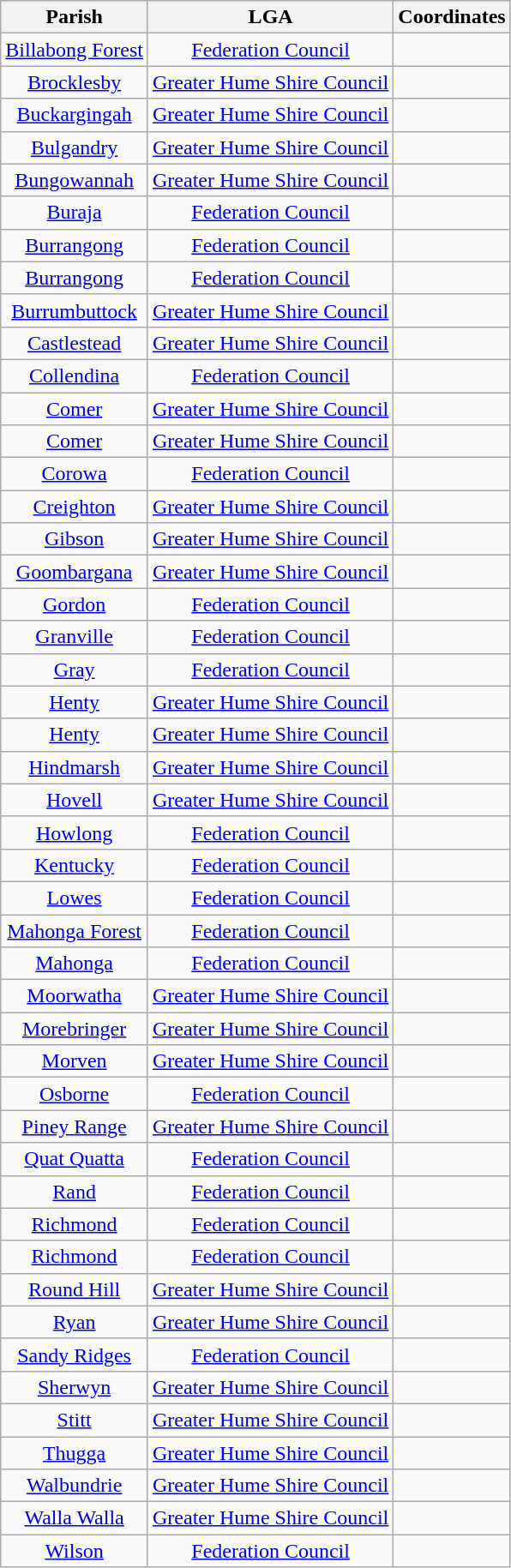<table class="wikitable" style="text-align:center">
<tr>
<th>Parish</th>
<th>LGA</th>
<th>Coordinates</th>
</tr>
<tr>
<td><a href='#'>Billabong Forest</a></td>
<td><a href='#'>Federation Council</a></td>
<td></td>
</tr>
<tr>
<td><a href='#'>Brocklesby</a></td>
<td><a href='#'>Greater Hume Shire Council</a></td>
<td></td>
</tr>
<tr>
<td><a href='#'>Buckargingah</a></td>
<td><a href='#'>Greater Hume Shire Council</a></td>
<td></td>
</tr>
<tr>
<td><a href='#'>Bulgandry</a></td>
<td><a href='#'>Greater Hume Shire Council</a></td>
<td></td>
</tr>
<tr>
<td><a href='#'>Bungowannah</a></td>
<td><a href='#'>Greater Hume Shire Council</a></td>
<td></td>
</tr>
<tr>
<td><a href='#'>Buraja</a></td>
<td><a href='#'>Federation Council</a></td>
<td></td>
</tr>
<tr>
<td><a href='#'>Burrangong</a></td>
<td><a href='#'>Federation Council</a></td>
<td></td>
</tr>
<tr>
<td><a href='#'>Burrangong</a></td>
<td><a href='#'>Federation Council</a></td>
<td></td>
</tr>
<tr>
<td><a href='#'>Burrumbuttock</a></td>
<td><a href='#'>Greater Hume Shire Council</a></td>
<td></td>
</tr>
<tr>
<td><a href='#'>Castlestead</a></td>
<td><a href='#'>Greater Hume Shire Council</a></td>
<td></td>
</tr>
<tr>
<td><a href='#'>Collendina</a></td>
<td><a href='#'>Federation Council</a></td>
<td></td>
</tr>
<tr>
<td><a href='#'>Comer</a></td>
<td><a href='#'>Greater Hume Shire Council</a></td>
<td></td>
</tr>
<tr>
<td><a href='#'>Comer</a></td>
<td><a href='#'>Greater Hume Shire Council</a></td>
<td></td>
</tr>
<tr>
<td><a href='#'>Corowa</a></td>
<td><a href='#'>Federation Council</a></td>
<td></td>
</tr>
<tr>
<td><a href='#'>Creighton</a></td>
<td><a href='#'>Greater Hume Shire Council</a></td>
<td></td>
</tr>
<tr>
<td><a href='#'>Gibson</a></td>
<td><a href='#'>Greater Hume Shire Council</a></td>
<td></td>
</tr>
<tr>
<td><a href='#'>Goombargana</a></td>
<td><a href='#'>Greater Hume Shire Council</a></td>
<td></td>
</tr>
<tr>
<td><a href='#'>Gordon</a></td>
<td><a href='#'>Federation Council</a></td>
<td></td>
</tr>
<tr>
<td><a href='#'>Granville</a></td>
<td><a href='#'>Federation Council</a></td>
<td></td>
</tr>
<tr>
<td><a href='#'>Gray</a></td>
<td><a href='#'>Federation Council</a></td>
<td></td>
</tr>
<tr>
<td><a href='#'>Henty</a></td>
<td><a href='#'>Greater Hume Shire Council</a></td>
<td></td>
</tr>
<tr>
<td><a href='#'>Henty</a></td>
<td><a href='#'>Greater Hume Shire Council</a></td>
<td></td>
</tr>
<tr>
<td><a href='#'>Hindmarsh</a></td>
<td><a href='#'>Greater Hume Shire Council</a></td>
<td></td>
</tr>
<tr>
<td><a href='#'>Hovell</a></td>
<td><a href='#'>Greater Hume Shire Council</a></td>
<td></td>
</tr>
<tr>
<td><a href='#'>Howlong</a></td>
<td><a href='#'>Federation Council</a></td>
<td></td>
</tr>
<tr>
<td><a href='#'>Kentucky</a></td>
<td><a href='#'>Federation Council</a></td>
<td></td>
</tr>
<tr>
<td><a href='#'>Lowes</a></td>
<td><a href='#'>Federation Council</a></td>
<td></td>
</tr>
<tr>
<td><a href='#'>Mahonga Forest</a></td>
<td><a href='#'>Federation Council</a></td>
<td></td>
</tr>
<tr>
<td><a href='#'>Mahonga</a></td>
<td><a href='#'>Federation Council</a></td>
<td></td>
</tr>
<tr>
<td><a href='#'>Moorwatha</a></td>
<td><a href='#'>Greater Hume Shire Council</a></td>
<td></td>
</tr>
<tr>
<td><a href='#'>Morebringer</a></td>
<td><a href='#'>Greater Hume Shire Council</a></td>
<td></td>
</tr>
<tr>
<td><a href='#'>Morven</a></td>
<td><a href='#'>Greater Hume Shire Council</a></td>
<td></td>
</tr>
<tr>
<td><a href='#'>Osborne</a></td>
<td><a href='#'>Federation Council</a></td>
<td></td>
</tr>
<tr>
<td><a href='#'>Piney Range</a></td>
<td><a href='#'>Greater Hume Shire Council</a></td>
<td></td>
</tr>
<tr>
<td><a href='#'>Quat Quatta</a></td>
<td><a href='#'>Federation Council</a></td>
<td></td>
</tr>
<tr>
<td><a href='#'>Rand</a></td>
<td><a href='#'>Federation Council</a></td>
<td></td>
</tr>
<tr>
<td><a href='#'>Richmond</a></td>
<td><a href='#'>Federation Council</a></td>
<td></td>
</tr>
<tr>
<td><a href='#'>Richmond</a></td>
<td><a href='#'>Federation Council</a></td>
<td></td>
</tr>
<tr>
<td><a href='#'>Round Hill</a></td>
<td><a href='#'>Greater Hume Shire Council</a></td>
<td></td>
</tr>
<tr>
<td><a href='#'>Ryan</a></td>
<td><a href='#'>Greater Hume Shire Council</a></td>
<td></td>
</tr>
<tr>
<td><a href='#'>Sandy Ridges</a></td>
<td><a href='#'>Federation Council</a></td>
<td></td>
</tr>
<tr>
<td><a href='#'>Sherwyn</a></td>
<td><a href='#'>Greater Hume Shire Council</a></td>
<td></td>
</tr>
<tr>
<td><a href='#'>Stitt</a></td>
<td><a href='#'>Greater Hume Shire Council</a></td>
<td></td>
</tr>
<tr>
<td><a href='#'>Thugga</a></td>
<td><a href='#'>Greater Hume Shire Council</a></td>
<td></td>
</tr>
<tr>
<td><a href='#'>Walbundrie</a></td>
<td><a href='#'>Greater Hume Shire Council</a></td>
<td></td>
</tr>
<tr>
<td><a href='#'>Walla Walla</a></td>
<td><a href='#'>Greater Hume Shire Council</a></td>
<td></td>
</tr>
<tr>
<td><a href='#'>Wilson</a></td>
<td><a href='#'>Federation Council</a></td>
<td></td>
</tr>
</table>
